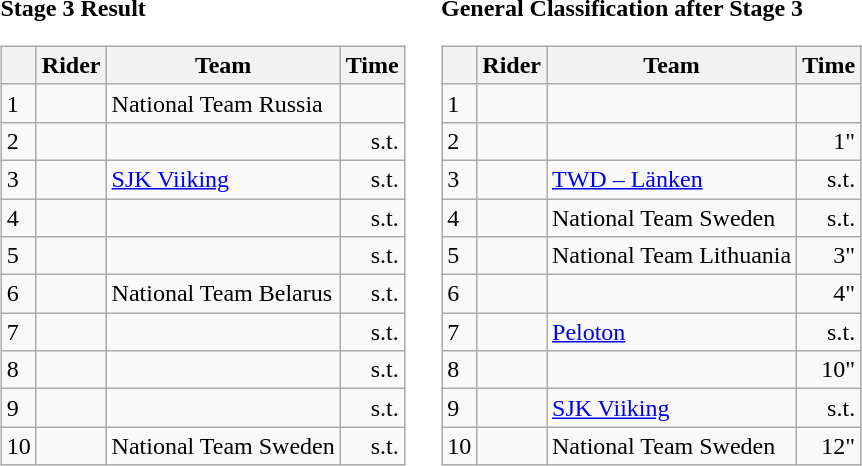<table>
<tr>
<td><strong>Stage 3 Result</strong><br><table class="wikitable">
<tr>
<th></th>
<th>Rider</th>
<th>Team</th>
<th>Time</th>
</tr>
<tr>
<td>1</td>
<td></td>
<td>National Team Russia</td>
<td align="right"></td>
</tr>
<tr>
<td>2</td>
<td></td>
<td></td>
<td align="right">s.t.</td>
</tr>
<tr>
<td>3</td>
<td> </td>
<td><a href='#'>SJK Viiking</a></td>
<td align="right">s.t.</td>
</tr>
<tr>
<td>4</td>
<td></td>
<td></td>
<td align="right">s.t.</td>
</tr>
<tr>
<td>5</td>
<td></td>
<td></td>
<td align="right">s.t.</td>
</tr>
<tr>
<td>6</td>
<td></td>
<td>National Team Belarus</td>
<td align="right">s.t.</td>
</tr>
<tr>
<td>7</td>
<td></td>
<td></td>
<td align="right">s.t.</td>
</tr>
<tr>
<td>8</td>
<td></td>
<td></td>
<td align="right">s.t.</td>
</tr>
<tr>
<td>9</td>
<td></td>
<td></td>
<td align="right">s.t.</td>
</tr>
<tr>
<td>10</td>
<td></td>
<td>National Team Sweden</td>
<td align="right">s.t.</td>
</tr>
</table>
</td>
<td></td>
<td><strong>General Classification after Stage 3</strong><br><table class="wikitable">
<tr>
<th></th>
<th>Rider</th>
<th>Team</th>
<th>Time</th>
</tr>
<tr>
<td>1</td>
<td> </td>
<td></td>
<td align="right"></td>
</tr>
<tr>
<td>2</td>
<td></td>
<td></td>
<td align="right">1"</td>
</tr>
<tr>
<td>3</td>
<td></td>
<td><a href='#'>TWD – Länken</a></td>
<td align="right">s.t.</td>
</tr>
<tr>
<td>4</td>
<td> </td>
<td>National Team Sweden</td>
<td align="right">s.t.</td>
</tr>
<tr>
<td>5</td>
<td></td>
<td>National Team Lithuania</td>
<td align="right">3"</td>
</tr>
<tr>
<td>6</td>
<td></td>
<td></td>
<td align="right">4"</td>
</tr>
<tr>
<td>7</td>
<td></td>
<td><a href='#'>Peloton</a></td>
<td align="right">s.t.</td>
</tr>
<tr>
<td>8</td>
<td></td>
<td></td>
<td align="right">10"</td>
</tr>
<tr>
<td>9</td>
<td></td>
<td><a href='#'>SJK Viiking</a></td>
<td align="right">s.t.</td>
</tr>
<tr>
<td>10</td>
<td></td>
<td>National Team Sweden</td>
<td align="right">12"</td>
</tr>
</table>
</td>
</tr>
</table>
